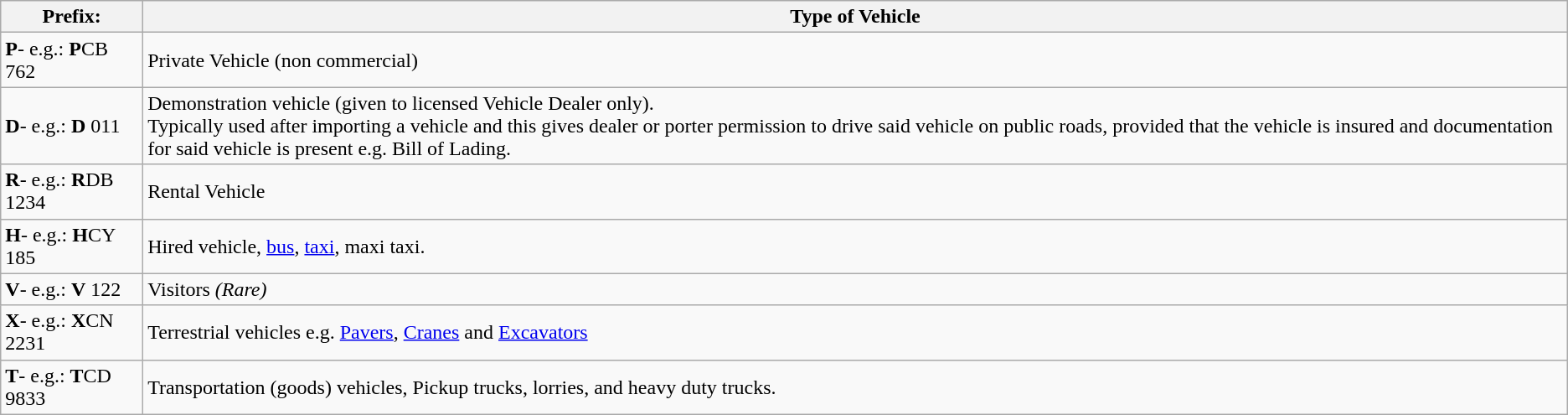<table class=wikitable>
<tr>
<th>Prefix:</th>
<th>Type of Vehicle</th>
</tr>
<tr>
<td><strong>P</strong>- e.g.: <strong>P</strong>CB 762</td>
<td>Private Vehicle (non commercial)</td>
</tr>
<tr>
<td><strong>D</strong>- e.g.:  <strong>D</strong> 011</td>
<td>Demonstration vehicle (given to licensed Vehicle Dealer only).<br>Typically used after importing a vehicle and this gives dealer or porter permission to drive said vehicle on public roads, provided that the vehicle is insured and documentation for said vehicle is present e.g. Bill of Lading.</td>
</tr>
<tr>
<td><strong>R</strong>- e.g.: <strong>R</strong>DB 1234</td>
<td>Rental Vehicle</td>
</tr>
<tr>
<td><strong>H</strong>- e.g.: <strong>H</strong>CY 185</td>
<td>Hired vehicle, <a href='#'>bus</a>, <a href='#'>taxi</a>, maxi taxi.</td>
</tr>
<tr>
<td><strong>V</strong>- e.g.: <strong>V</strong> 122</td>
<td>Visitors <em>(Rare)</em></td>
</tr>
<tr>
<td><strong>X</strong>- e.g.: <strong>X</strong>CN 2231</td>
<td>Terrestrial vehicles e.g. <a href='#'>Pavers</a>, <a href='#'>Cranes</a> and <a href='#'>Excavators</a></td>
</tr>
<tr>
<td><strong>T</strong>-  e.g.: <strong>T</strong>CD 9833</td>
<td>Transportation (goods) vehicles, Pickup trucks, lorries, and heavy duty trucks.</td>
</tr>
</table>
